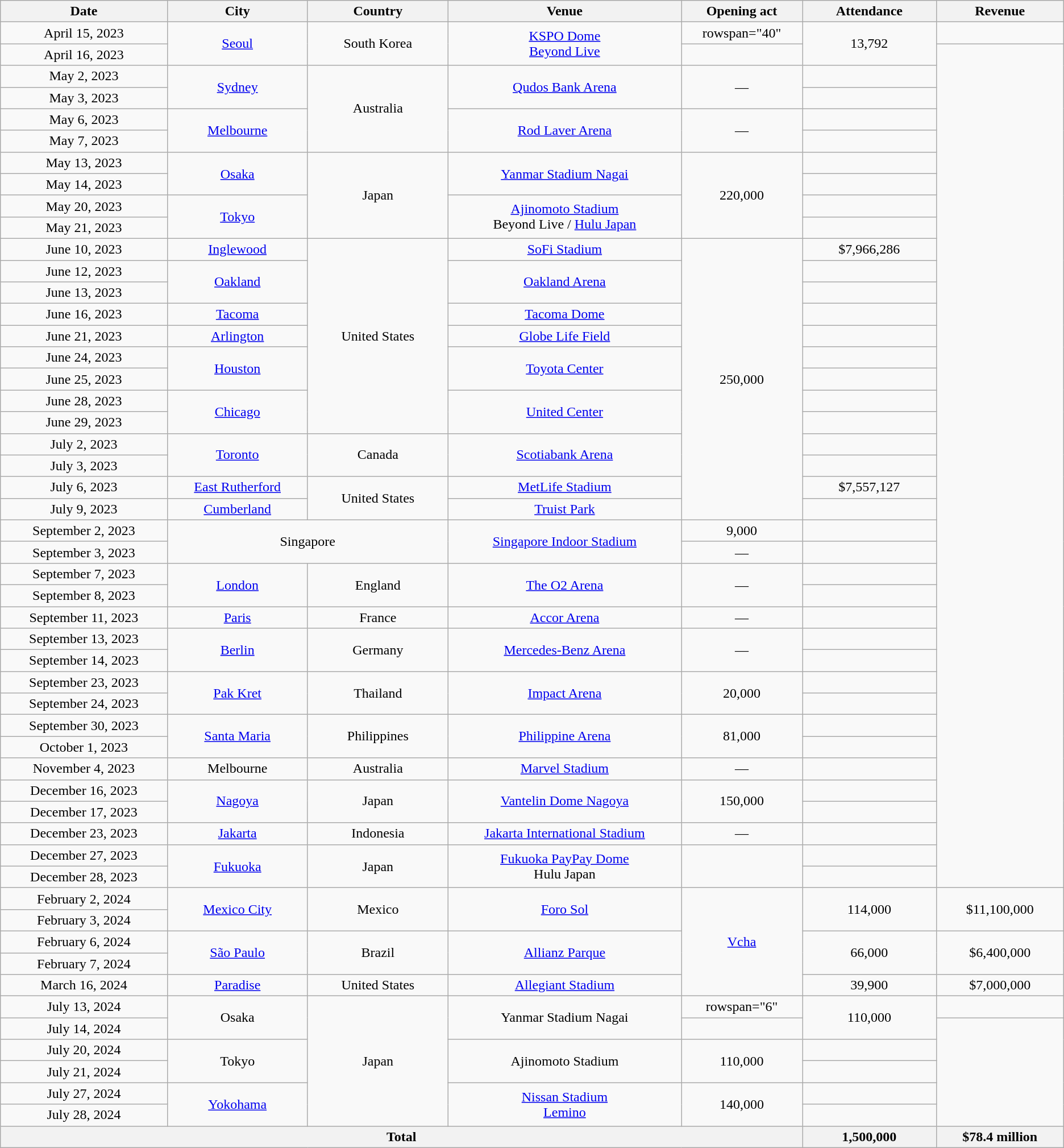<table class="wikitable plainrowheaders" style="text-align:center;">
<tr>
<th scope="col" style="width:12em;">Date</th>
<th scope="col" style="width:10em;">City</th>
<th scope="col" style="width:10em;">Country</th>
<th scope="col" style="width:17em;">Venue</th>
<th scope="col" style="width:8.5em;">Opening act</th>
<th scope="col" style="width:9.5em;">Attendance</th>
<th scope="col" style="width:9em;">Revenue</th>
</tr>
<tr>
<td>April 15, 2023</td>
<td rowspan="2"><a href='#'>Seoul</a></td>
<td rowspan="2">South Korea</td>
<td rowspan="2"><a href='#'>KSPO Dome</a><br><a href='#'>Beyond Live</a></td>
<td>rowspan="40" </td>
<td rowspan="2">13,792</td>
<td></td>
</tr>
<tr>
<td>April 16, 2023</td>
<td></td>
</tr>
<tr>
<td>May 2, 2023</td>
<td rowspan="2"><a href='#'>Sydney</a></td>
<td rowspan="4">Australia</td>
<td rowspan="2"><a href='#'>Qudos Bank Arena</a></td>
<td rowspan="2">— </td>
<td></td>
</tr>
<tr>
<td>May 3, 2023</td>
<td></td>
</tr>
<tr>
<td>May 6, 2023</td>
<td rowspan="2"><a href='#'>Melbourne</a></td>
<td rowspan="2"><a href='#'>Rod Laver Arena</a></td>
<td rowspan="2">— </td>
<td></td>
</tr>
<tr>
<td>May 7, 2023</td>
<td></td>
</tr>
<tr>
<td>May 13, 2023</td>
<td rowspan="2"><a href='#'>Osaka</a></td>
<td rowspan="4">Japan</td>
<td rowspan="2"><a href='#'>Yanmar Stadium Nagai</a></td>
<td rowspan="4">220,000</td>
<td></td>
</tr>
<tr>
<td>May 14, 2023</td>
<td></td>
</tr>
<tr>
<td>May 20, 2023</td>
<td rowspan="2"><a href='#'>Tokyo</a></td>
<td rowspan="2"><a href='#'>Ajinomoto Stadium</a><br>Beyond Live / <a href='#'>Hulu Japan</a></td>
<td></td>
</tr>
<tr>
<td>May 21, 2023</td>
<td></td>
</tr>
<tr>
<td>June 10, 2023</td>
<td><a href='#'>Inglewood</a></td>
<td rowspan="9">United States</td>
<td><a href='#'>SoFi Stadium</a></td>
<td rowspan="13">250,000</td>
<td>$7,966,286</td>
</tr>
<tr>
<td>June 12, 2023</td>
<td rowspan="2"><a href='#'>Oakland</a></td>
<td rowspan="2"><a href='#'>Oakland Arena</a></td>
<td></td>
</tr>
<tr>
<td>June 13, 2023</td>
<td></td>
</tr>
<tr>
<td>June 16, 2023</td>
<td><a href='#'>Tacoma</a></td>
<td><a href='#'>Tacoma Dome</a></td>
<td></td>
</tr>
<tr>
<td>June 21, 2023</td>
<td><a href='#'>Arlington</a></td>
<td><a href='#'>Globe Life Field</a></td>
<td></td>
</tr>
<tr>
<td>June 24, 2023</td>
<td rowspan="2"><a href='#'>Houston</a></td>
<td rowspan="2"><a href='#'>Toyota Center</a></td>
<td></td>
</tr>
<tr>
<td>June 25, 2023</td>
<td></td>
</tr>
<tr>
<td>June 28, 2023</td>
<td rowspan="2"><a href='#'>Chicago</a></td>
<td rowspan="2"><a href='#'>United Center</a></td>
<td></td>
</tr>
<tr>
<td>June 29, 2023</td>
<td></td>
</tr>
<tr>
<td>July 2, 2023</td>
<td rowspan="2"><a href='#'>Toronto</a></td>
<td rowspan="2">Canada</td>
<td rowspan="2"><a href='#'>Scotiabank Arena</a></td>
<td></td>
</tr>
<tr>
<td>July 3, 2023</td>
<td></td>
</tr>
<tr>
<td>July 6, 2023</td>
<td><a href='#'>East Rutherford</a></td>
<td rowspan="2">United States</td>
<td><a href='#'>MetLife Stadium</a></td>
<td>$7,557,127</td>
</tr>
<tr>
<td>July 9, 2023</td>
<td><a href='#'>Cumberland</a></td>
<td><a href='#'>Truist Park</a></td>
<td></td>
</tr>
<tr>
<td>September 2, 2023</td>
<td rowspan="2" colspan="2">Singapore</td>
<td rowspan="2"><a href='#'>Singapore Indoor Stadium</a></td>
<td>9,000</td>
<td></td>
</tr>
<tr>
<td>September 3, 2023</td>
<td>— </td>
<td></td>
</tr>
<tr>
<td>September 7, 2023</td>
<td rowspan="2"><a href='#'>London</a></td>
<td rowspan="2">England</td>
<td rowspan="2"><a href='#'>The O2 Arena</a></td>
<td rowspan="2">— </td>
<td></td>
</tr>
<tr>
<td>September 8, 2023</td>
<td></td>
</tr>
<tr>
<td>September 11, 2023</td>
<td><a href='#'>Paris</a></td>
<td>France</td>
<td><a href='#'>Accor Arena</a></td>
<td>— </td>
<td></td>
</tr>
<tr>
<td>September 13, 2023</td>
<td rowspan="2"><a href='#'>Berlin</a></td>
<td rowspan="2">Germany</td>
<td rowspan="2"><a href='#'>Mercedes-Benz Arena</a></td>
<td rowspan="2">— </td>
<td></td>
</tr>
<tr>
<td>September 14, 2023</td>
<td></td>
</tr>
<tr>
<td>September 23, 2023</td>
<td rowspan="2"><a href='#'>Pak Kret</a></td>
<td rowspan="2">Thailand</td>
<td rowspan="2"><a href='#'>Impact Arena</a></td>
<td rowspan="2">20,000</td>
<td></td>
</tr>
<tr>
<td>September 24, 2023</td>
<td></td>
</tr>
<tr>
<td>September 30, 2023</td>
<td rowspan="2"><a href='#'>Santa Maria</a></td>
<td rowspan="2">Philippines</td>
<td rowspan="2"><a href='#'>Philippine Arena</a></td>
<td rowspan="2">81,000</td>
<td></td>
</tr>
<tr>
<td>October 1, 2023</td>
<td></td>
</tr>
<tr>
<td>November 4, 2023</td>
<td>Melbourne</td>
<td>Australia</td>
<td><a href='#'>Marvel Stadium</a></td>
<td>—</td>
<td></td>
</tr>
<tr>
<td>December 16, 2023</td>
<td rowspan="2"><a href='#'>Nagoya</a></td>
<td rowspan="2">Japan</td>
<td rowspan="2"><a href='#'>Vantelin Dome Nagoya</a></td>
<td rowspan="2">150,000</td>
<td></td>
</tr>
<tr>
<td>December 17, 2023</td>
<td></td>
</tr>
<tr>
<td>December 23, 2023</td>
<td><a href='#'>Jakarta</a></td>
<td>Indonesia</td>
<td><a href='#'>Jakarta International Stadium</a></td>
<td>— </td>
<td></td>
</tr>
<tr>
<td>December 27, 2023</td>
<td rowspan="2"><a href='#'>Fukuoka</a></td>
<td rowspan="2">Japan</td>
<td rowspan="2"><a href='#'>Fukuoka PayPay Dome</a><br>Hulu Japan</td>
<td rowspan="2"></td>
<td></td>
</tr>
<tr>
<td>December 28, 2023</td>
<td></td>
</tr>
<tr>
<td>February 2, 2024</td>
<td rowspan="2"><a href='#'>Mexico City</a></td>
<td rowspan="2">Mexico</td>
<td rowspan="2"><a href='#'>Foro Sol</a></td>
<td rowspan="5"><a href='#'>Vcha</a></td>
<td rowspan="2">114,000</td>
<td rowspan="2">$11,100,000</td>
</tr>
<tr>
<td>February 3, 2024</td>
</tr>
<tr>
<td>February 6, 2024</td>
<td rowspan="2"><a href='#'>São Paulo</a></td>
<td rowspan="2">Brazil</td>
<td rowspan="2"><a href='#'>Allianz Parque</a></td>
<td rowspan="2">66,000</td>
<td rowspan="2">$6,400,000</td>
</tr>
<tr>
<td>February 7, 2024</td>
</tr>
<tr>
<td>March 16, 2024</td>
<td><a href='#'>Paradise</a></td>
<td>United States</td>
<td><a href='#'>Allegiant Stadium</a></td>
<td>39,900</td>
<td>$7,000,000</td>
</tr>
<tr>
<td>July 13, 2024</td>
<td rowspan="2">Osaka</td>
<td rowspan="6">Japan</td>
<td rowspan="2">Yanmar Stadium Nagai</td>
<td>rowspan="6"  </td>
<td rowspan="2">110,000</td>
<td></td>
</tr>
<tr>
<td>July 14, 2024</td>
<td></td>
</tr>
<tr>
<td>July 20, 2024</td>
<td rowspan="2">Tokyo</td>
<td rowspan="2">Ajinomoto Stadium</td>
<td rowspan="2">110,000</td>
<td></td>
</tr>
<tr>
<td>July 21, 2024</td>
<td></td>
</tr>
<tr>
<td>July 27, 2024</td>
<td rowspan="2"><a href='#'>Yokohama</a></td>
<td rowspan="2"><a href='#'>Nissan Stadium</a><br><a href='#'>Lemino</a></td>
<td rowspan="2">140,000</td>
<td></td>
</tr>
<tr>
<td>July 28, 2024</td>
<td></td>
</tr>
<tr>
<th colspan="5">Total</th>
<th>1,500,000</th>
<th>$78.4 million</th>
</tr>
</table>
